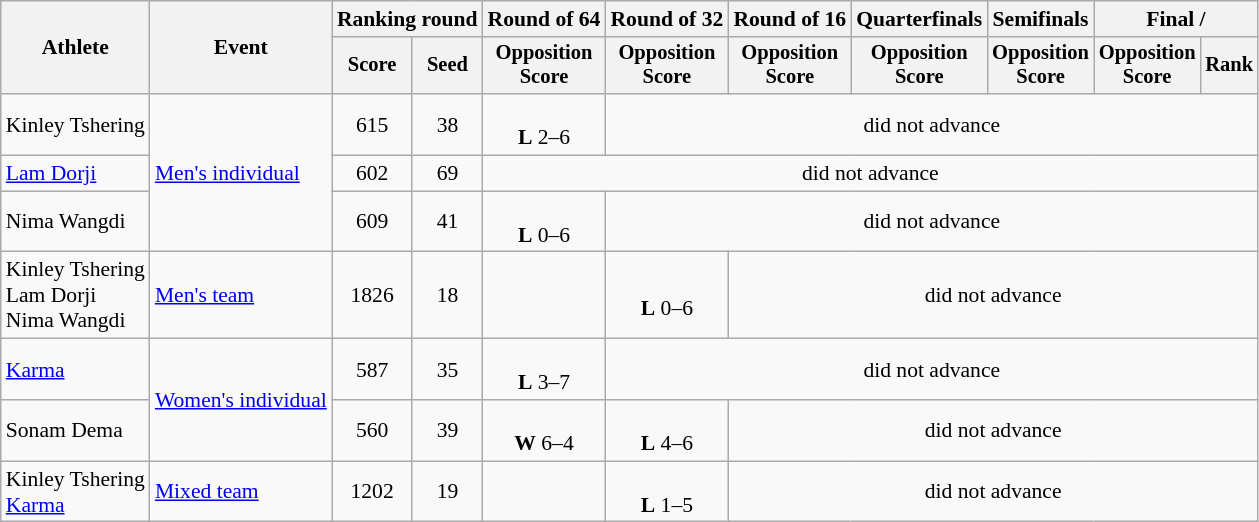<table class="wikitable" style="font-size:90%; text-align:center;">
<tr>
<th rowspan="2">Athlete</th>
<th rowspan="2">Event</th>
<th colspan="2">Ranking round</th>
<th>Round of 64</th>
<th>Round of 32</th>
<th>Round of 16</th>
<th>Quarterfinals</th>
<th>Semifinals</th>
<th colspan=2>Final / </th>
</tr>
<tr style=font-size:95%>
<th>Score</th>
<th>Seed</th>
<th>Opposition<br>Score</th>
<th>Opposition<br>Score</th>
<th>Opposition<br>Score</th>
<th>Opposition<br>Score</th>
<th>Opposition<br>Score</th>
<th>Opposition<br>Score</th>
<th>Rank</th>
</tr>
<tr>
<td align=left>Kinley Tshering</td>
<td align=left rowspan=3><a href='#'>Men's individual</a></td>
<td>615</td>
<td>38</td>
<td><br><strong>L</strong> 2–6</td>
<td colspan=6>did not advance</td>
</tr>
<tr>
<td align=left><a href='#'>Lam Dorji</a></td>
<td>602</td>
<td>69</td>
<td colspan=7>did not advance</td>
</tr>
<tr>
<td align=left>Nima Wangdi</td>
<td>609</td>
<td>41</td>
<td><br><strong>L</strong> 0–6</td>
<td colspan=6>did not advance</td>
</tr>
<tr>
<td align=left>Kinley Tshering<br>Lam Dorji<br>Nima Wangdi</td>
<td align=left><a href='#'>Men's team</a></td>
<td>1826</td>
<td>18</td>
<td></td>
<td><br><strong>L</strong> 0–6</td>
<td colspan=5>did not advance</td>
</tr>
<tr>
<td align=left><a href='#'>Karma</a></td>
<td align=left rowspan=2><a href='#'>Women's individual</a></td>
<td>587</td>
<td>35</td>
<td><br><strong>L</strong> 3–7</td>
<td colspan=6>did not advance</td>
</tr>
<tr>
<td align=left>Sonam Dema</td>
<td>560</td>
<td>39</td>
<td><br><strong>W</strong> 6–4</td>
<td><br><strong>L</strong> 4–6</td>
<td colspan=5>did not advance</td>
</tr>
<tr>
<td align=left>Kinley Tshering<br><a href='#'>Karma</a></td>
<td align=left><a href='#'>Mixed team</a></td>
<td>1202</td>
<td>19</td>
<td></td>
<td><br><strong>L</strong> 1–5</td>
<td colspan=5>did not advance</td>
</tr>
</table>
